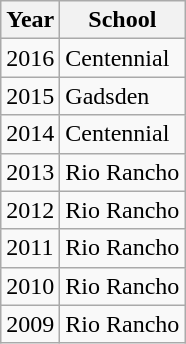<table class="wikitable">
<tr>
<th>Year</th>
<th>School</th>
</tr>
<tr>
<td>2016</td>
<td>Centennial</td>
</tr>
<tr>
<td>2015</td>
<td>Gadsden</td>
</tr>
<tr>
<td>2014</td>
<td>Centennial</td>
</tr>
<tr>
<td>2013</td>
<td>Rio Rancho</td>
</tr>
<tr>
<td>2012</td>
<td>Rio Rancho</td>
</tr>
<tr>
<td>2011</td>
<td>Rio Rancho</td>
</tr>
<tr>
<td>2010</td>
<td>Rio Rancho</td>
</tr>
<tr>
<td>2009</td>
<td>Rio Rancho</td>
</tr>
</table>
